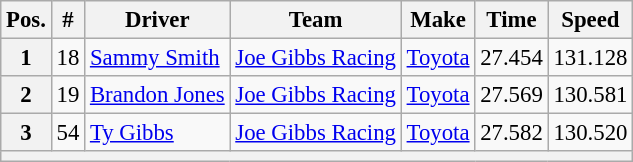<table class="wikitable" style="font-size:95%">
<tr>
<th>Pos.</th>
<th>#</th>
<th>Driver</th>
<th>Team</th>
<th>Make</th>
<th>Time</th>
<th>Speed</th>
</tr>
<tr>
<th>1</th>
<td>18</td>
<td><a href='#'>Sammy Smith</a></td>
<td><a href='#'>Joe Gibbs Racing</a></td>
<td><a href='#'>Toyota</a></td>
<td>27.454</td>
<td>131.128</td>
</tr>
<tr>
<th>2</th>
<td>19</td>
<td><a href='#'>Brandon Jones</a></td>
<td><a href='#'>Joe Gibbs Racing</a></td>
<td><a href='#'>Toyota</a></td>
<td>27.569</td>
<td>130.581</td>
</tr>
<tr>
<th>3</th>
<td>54</td>
<td><a href='#'>Ty Gibbs</a></td>
<td><a href='#'>Joe Gibbs Racing</a></td>
<td><a href='#'>Toyota</a></td>
<td>27.582</td>
<td>130.520</td>
</tr>
<tr>
<th colspan="7"></th>
</tr>
</table>
